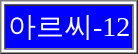<table border="1">
<tr ---- size="40">
<td style="background:blue; font-size: 14pt; font-family: Gill Sans; color: white">아르씨-12</td>
</tr>
</table>
